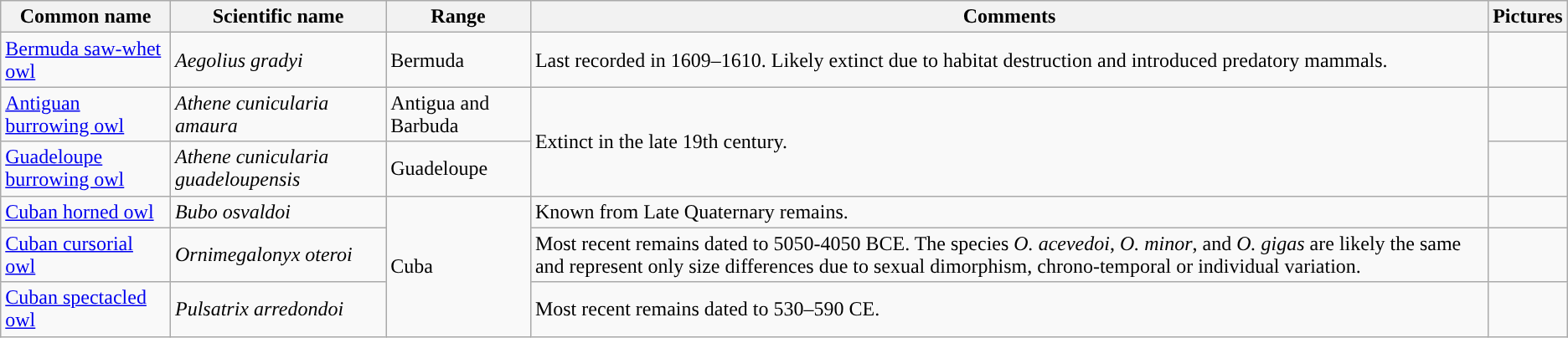<table class="wikitable">
<tr>
<th>Common name</th>
<th>Scientific name</th>
<th>Range</th>
<th class="unsortable">Comments</th>
<th>Pictures</th>
</tr>
<tr>
<td><a href='#'>Bermuda saw-whet owl</a></td>
<td><em>Aegolius gradyi</em></td>
<td>Bermuda</td>
<td>Last recorded in 1609–1610. Likely extinct due to habitat destruction and introduced predatory mammals.</td>
<td></td>
</tr>
<tr>
<td><a href='#'>Antiguan burrowing owl</a></td>
<td><em>Athene cunicularia amaura</em></td>
<td>Antigua and Barbuda</td>
<td rowspan="2">Extinct in the late 19th century.</td>
<td></td>
</tr>
<tr>
<td><a href='#'>Guadeloupe burrowing owl</a></td>
<td><em>Athene cunicularia guadeloupensis </em></td>
<td>Guadeloupe</td>
<td></td>
</tr>
<tr>
<td><a href='#'>Cuban horned owl</a></td>
<td><em>Bubo osvaldoi</em></td>
<td rowspan="3">Cuba</td>
<td>Known from Late Quaternary remains.</td>
<td></td>
</tr>
<tr>
<td><a href='#'>Cuban cursorial owl</a></td>
<td><em>Ornimegalonyx oteroi</em></td>
<td>Most recent remains dated to 5050-4050 BCE. The species <em>O. acevedoi</em>, <em>O. minor</em>, and <em>O. gigas</em> are likely the same and represent only size differences due to sexual dimorphism, chrono-temporal or individual variation.</td>
<td></td>
</tr>
<tr>
<td><a href='#'>Cuban spectacled owl</a></td>
<td><em>Pulsatrix arredondoi</em></td>
<td>Most recent remains dated to 530–590 CE.</td>
<td></td>
</tr>
</table>
